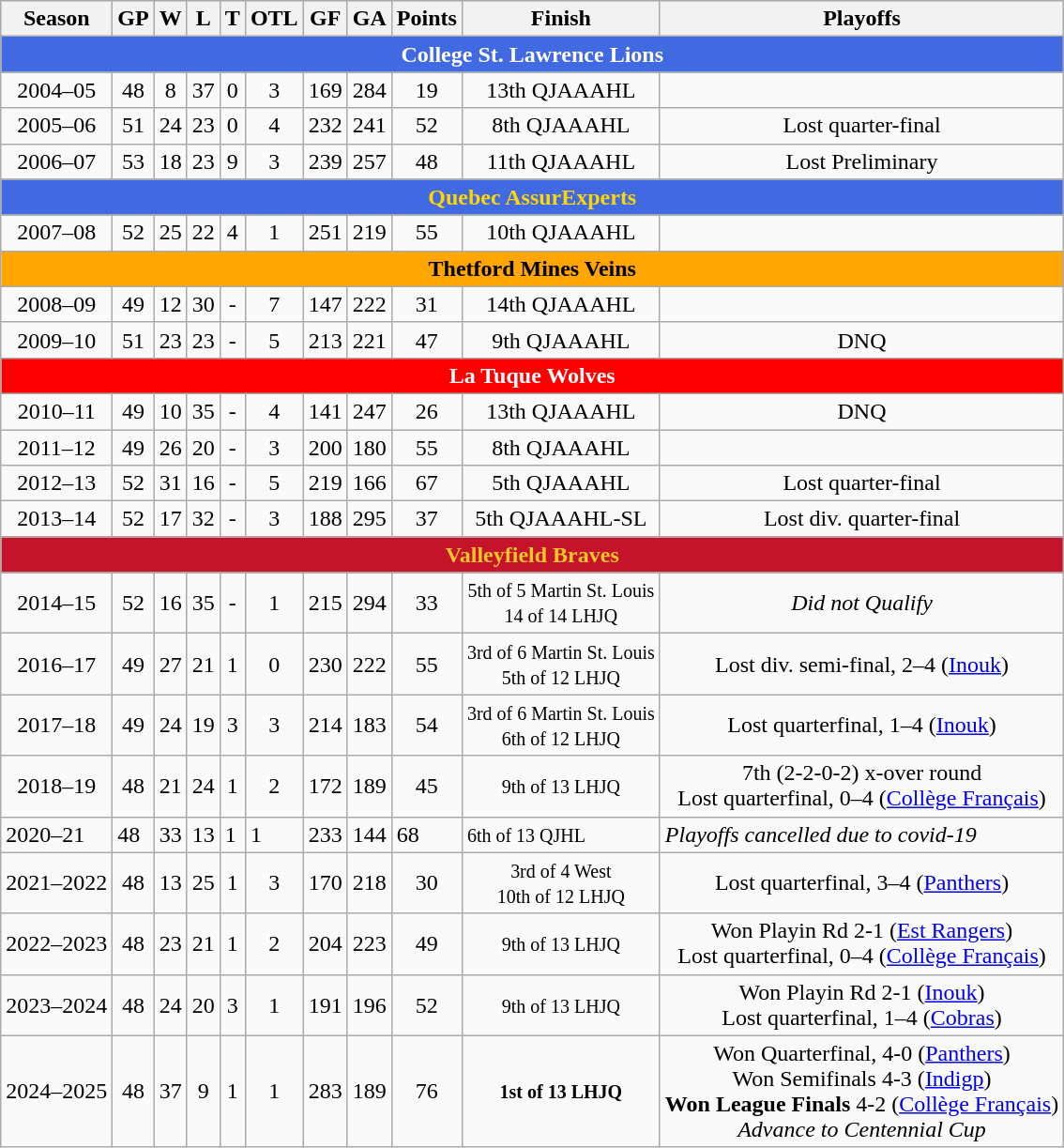<table class="wikitable">
<tr align="center"  bgcolor="#dddddd">
<th>Season</th>
<th>GP</th>
<th>W</th>
<th>L</th>
<th>T</th>
<th>OTL</th>
<th>GF</th>
<th>GA</th>
<th>Points</th>
<th>Finish</th>
<th>Playoffs</th>
</tr>
<tr align="center"  bgcolor="royalblue"  style="color:white">
<td colspan=11><strong>College St. Lawrence Lions</strong></td>
</tr>
<tr align="center">
<td>2004–05</td>
<td>48</td>
<td>8</td>
<td>37</td>
<td>0</td>
<td>3</td>
<td>169</td>
<td>284</td>
<td>19</td>
<td>13th QJAAAHL</td>
<td> </td>
</tr>
<tr align="center">
<td>2005–06</td>
<td>51</td>
<td>24</td>
<td>23</td>
<td>0</td>
<td>4</td>
<td>232</td>
<td>241</td>
<td>52</td>
<td>8th QJAAAHL</td>
<td>Lost quarter-final</td>
</tr>
<tr align="center">
<td>2006–07</td>
<td>53</td>
<td>18</td>
<td>23</td>
<td>9</td>
<td>3</td>
<td>239</td>
<td>257</td>
<td>48</td>
<td>11th QJAAAHL</td>
<td>Lost Preliminary</td>
</tr>
<tr align="center"  bgcolor="royalblue"  style="color:gold">
<td colspan=11><strong>Quebec AssurExperts</strong></td>
</tr>
<tr align="center">
<td>2007–08</td>
<td>52</td>
<td>25</td>
<td>22</td>
<td>4</td>
<td>1</td>
<td>251</td>
<td>219</td>
<td>55</td>
<td>10th QJAAAHL</td>
<td> </td>
</tr>
<tr align="center"  bgcolor="orange"  style="color:black">
<td colspan=11><strong>Thetford Mines Veins</strong></td>
</tr>
<tr align="center">
<td>2008–09</td>
<td>49</td>
<td>12</td>
<td>30</td>
<td>-</td>
<td>7</td>
<td>147</td>
<td>222</td>
<td>31</td>
<td>14th QJAAAHL</td>
<td></td>
</tr>
<tr align="center">
<td>2009–10</td>
<td>51</td>
<td>23</td>
<td>23</td>
<td>-</td>
<td>5</td>
<td>213</td>
<td>221</td>
<td>47</td>
<td>9th QJAAAHL</td>
<td>DNQ</td>
</tr>
<tr align="center"  bgcolor="red"  style="color:white">
<td colspan=11><strong>La Tuque Wolves</strong></td>
</tr>
<tr align="center">
<td>2010–11</td>
<td>49</td>
<td>10</td>
<td>35</td>
<td>-</td>
<td>4</td>
<td>141</td>
<td>247</td>
<td>26</td>
<td>13th QJAAAHL</td>
<td>DNQ</td>
</tr>
<tr align="center">
<td>2011–12</td>
<td>49</td>
<td>26</td>
<td>20</td>
<td>-</td>
<td>3</td>
<td>200</td>
<td>180</td>
<td>55</td>
<td>8th QJAAAHL</td>
<td></td>
</tr>
<tr align="center">
<td>2012–13</td>
<td>52</td>
<td>31</td>
<td>16</td>
<td>-</td>
<td>5</td>
<td>219</td>
<td>166</td>
<td>67</td>
<td>5th QJAAAHL</td>
<td>Lost quarter-final</td>
</tr>
<tr align="center">
<td>2013–14</td>
<td>52</td>
<td>17</td>
<td>32</td>
<td>-</td>
<td>3</td>
<td>188</td>
<td>295</td>
<td>37</td>
<td>5th QJAAAHL-SL</td>
<td>Lost div. quarter-final</td>
</tr>
<tr align="center"  bgcolor="#C5132B"  style="color:#F4C729">
<td colspan=11><strong>Valleyfield Braves</strong></td>
</tr>
<tr align="center">
<td>2014–15</td>
<td>52</td>
<td>16</td>
<td>35</td>
<td>-</td>
<td>1</td>
<td>215</td>
<td>294</td>
<td>33</td>
<td><small>5th of 5 Martin St. Louis<br> 14 of 14 LHJQ </small></td>
<td><em>Did not Qualify</em></td>
</tr>
<tr align="center">
<td>2016–17</td>
<td>49</td>
<td>27</td>
<td>21</td>
<td>1</td>
<td>0</td>
<td>230</td>
<td>222</td>
<td>55</td>
<td><small>3rd of 6 Martin St. Louis<br> 5th of 12 LHJQ</small></td>
<td>Lost div. semi-final, 2–4 (<a href='#'>Inouk</a>)</td>
</tr>
<tr align="center">
<td>2017–18</td>
<td>49</td>
<td>24</td>
<td>19</td>
<td>3</td>
<td>3</td>
<td>214</td>
<td>183</td>
<td>54</td>
<td><small>3rd of 6 Martin St. Louis<br> 6th of 12 LHJQ</small></td>
<td>Lost quarterfinal, 1–4 (<a href='#'>Inouk</a>)</td>
</tr>
<tr align="center">
<td>2018–19</td>
<td>48</td>
<td>21</td>
<td>24</td>
<td>1</td>
<td>2</td>
<td>172</td>
<td>189</td>
<td>45</td>
<td><small>9th of 13 LHJQ</small></td>
<td>7th (2-2-0-2) x-over round<br>Lost quarterfinal, 0–4 (<a href='#'>Collège Français</a>)</td>
</tr>
<tr>
<td>2020–21</td>
<td>48</td>
<td>33</td>
<td>13</td>
<td>1</td>
<td>1</td>
<td>233</td>
<td>144</td>
<td>68</td>
<td><small>6th of 13 QJHL</small></td>
<td><em>Playoffs cancelled due to covid-19</em></td>
</tr>
<tr align="center">
<td>2021–2022</td>
<td>48</td>
<td>13</td>
<td>25</td>
<td>1</td>
<td>3</td>
<td>170</td>
<td>218</td>
<td>30</td>
<td><small>3rd of 4 West<br> 10th of 12 LHJQ</small></td>
<td>Lost quarterfinal, 3–4 (<a href='#'>Panthers</a>)</td>
</tr>
<tr align="center">
<td>2022–2023</td>
<td>48</td>
<td>23</td>
<td>21</td>
<td>1</td>
<td>2</td>
<td>204</td>
<td>223</td>
<td>49</td>
<td><small>9th of 13 LHJQ</small></td>
<td>Won Playin Rd 2-1 (<a href='#'>Est Rangers</a>)<br>Lost quarterfinal, 0–4 (<a href='#'>Collège Français</a>)</td>
</tr>
<tr align="center">
<td>2023–2024</td>
<td>48</td>
<td>24</td>
<td>20</td>
<td>3</td>
<td>1</td>
<td>191</td>
<td>196</td>
<td>52</td>
<td><small>9th of 13 LHJQ</small></td>
<td>Won Playin Rd 2-1 (<a href='#'>Inouk</a>)<br>Lost quarterfinal, 1–4 (<a href='#'>Cobras</a>)</td>
</tr>
<tr align="center">
<td>2024–2025</td>
<td>48</td>
<td>37</td>
<td>9</td>
<td>1</td>
<td>1</td>
<td>283</td>
<td>189</td>
<td>76</td>
<td><small><strong>1st of 13 LHJQ</strong></small></td>
<td>Won  Quarterfinal, 4-0 (<a href='#'>Panthers</a>)<br>Won Semifinals 4-3 (<a href='#'>Indigp</a>)<br><strong>Won League Finals</strong> 4-2 (<a href='#'>Collège Français</a>)<br><em>Advance to Centennial Cup</em></td>
</tr>
</table>
